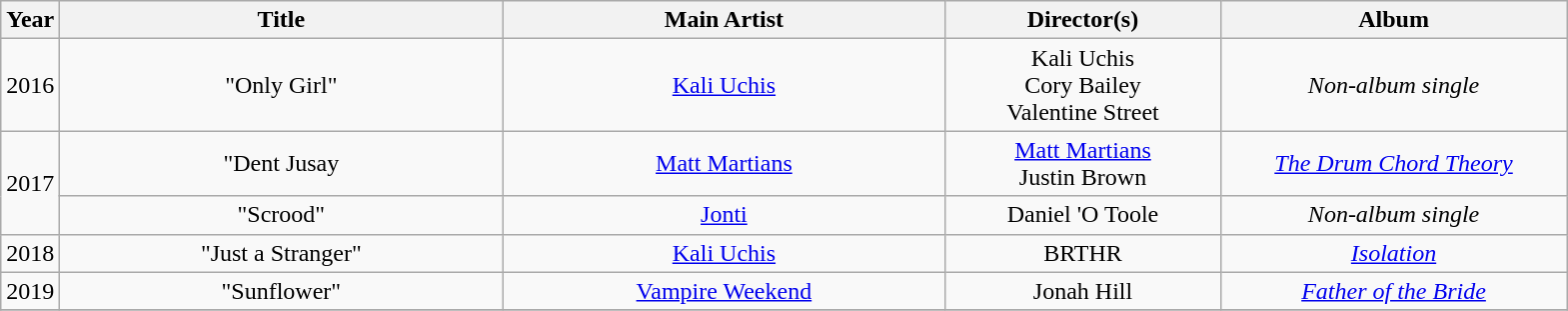<table class="wikitable plainrowheaders" style="text-align:center;">
<tr>
<th scope="col" style="width: 2em;">Year</th>
<th scope="col" style="width: 18em;">Title</th>
<th scope="col" style="width: 18em;">Main Artist</th>
<th scope="col" style="width: 11em;">Director(s)</th>
<th scope="col" style="width: 14em;">Album</th>
</tr>
<tr>
<td>2016</td>
<td>"Only Girl" </td>
<td><a href='#'>Kali Uchis</a></td>
<td>Kali Uchis<br>Cory Bailey<br>Valentine Street</td>
<td><em>Non-album single</em></td>
</tr>
<tr>
<td rowspan = "2">2017</td>
<td>"Dent Jusay </td>
<td><a href='#'>Matt Martians</a></td>
<td><a href='#'>Matt Martians</a><br>Justin Brown</td>
<td><em><a href='#'>The Drum Chord Theory</a></em></td>
</tr>
<tr>
<td>"Scrood" </td>
<td><a href='#'>Jonti</a></td>
<td>Daniel 'O Toole</td>
<td><em>Non-album single</em></td>
</tr>
<tr>
<td>2018</td>
<td>"Just a Stranger" </td>
<td><a href='#'>Kali Uchis</a></td>
<td>BRTHR</td>
<td><em><a href='#'>Isolation</a></em></td>
</tr>
<tr>
<td>2019</td>
<td>"Sunflower" </td>
<td><a href='#'>Vampire Weekend</a></td>
<td>Jonah Hill</td>
<td><em><a href='#'>Father of the Bride</a></em></td>
</tr>
<tr>
</tr>
</table>
